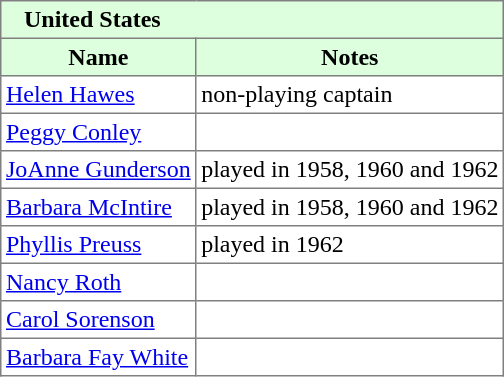<table border="1" cellpadding="3" style="border-collapse: collapse;">
<tr style="background:#ddffdd;">
<td colspan="6">   <strong>United States</strong></td>
</tr>
<tr style="background:#ddffdd;">
<th>Name</th>
<th>Notes</th>
</tr>
<tr>
<td><a href='#'>Helen Hawes</a></td>
<td>non-playing captain</td>
</tr>
<tr>
<td><a href='#'>Peggy Conley</a></td>
<td></td>
</tr>
<tr>
<td><a href='#'>JoAnne Gunderson</a></td>
<td>played in 1958, 1960 and 1962</td>
</tr>
<tr>
<td><a href='#'>Barbara McIntire</a></td>
<td>played in 1958, 1960 and 1962</td>
</tr>
<tr>
<td><a href='#'>Phyllis Preuss</a></td>
<td>played in 1962</td>
</tr>
<tr>
<td><a href='#'>Nancy Roth</a></td>
<td></td>
</tr>
<tr>
<td><a href='#'>Carol Sorenson</a></td>
<td></td>
</tr>
<tr>
<td><a href='#'>Barbara Fay White</a></td>
<td></td>
</tr>
</table>
